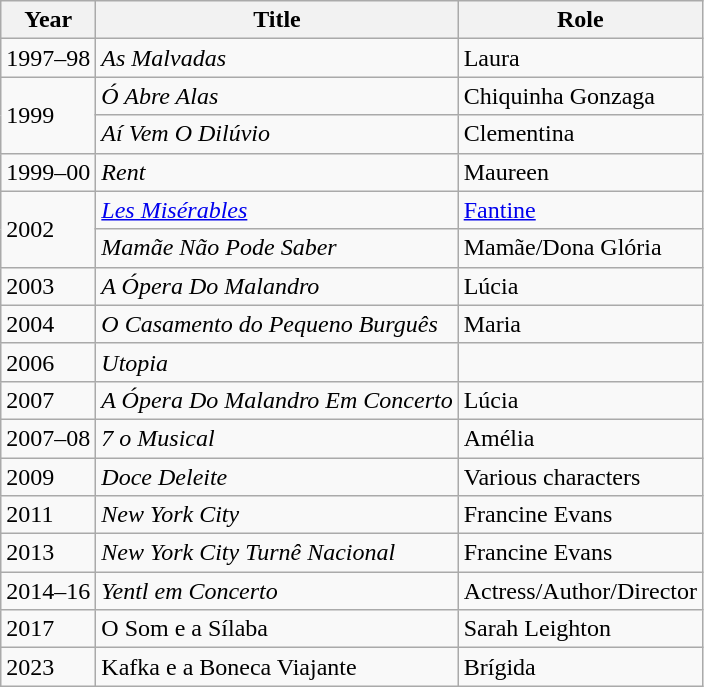<table class="wikitable">
<tr>
<th>Year</th>
<th>Title</th>
<th>Role</th>
</tr>
<tr>
<td>1997–98</td>
<td><em>As Malvadas</em></td>
<td>Laura</td>
</tr>
<tr>
<td rowspan=2>1999</td>
<td><em>Ó Abre Alas</em></td>
<td>Chiquinha Gonzaga</td>
</tr>
<tr>
<td><em>Aí Vem O Dilúvio</em></td>
<td>Clementina</td>
</tr>
<tr>
<td>1999–00</td>
<td><em>Rent</em></td>
<td>Maureen</td>
</tr>
<tr>
<td rowspan=2>2002</td>
<td><em><a href='#'>Les Misérables</a></em></td>
<td><a href='#'>Fantine</a></td>
</tr>
<tr>
<td><em>Mamãe Não Pode Saber</em></td>
<td>Mamãe/Dona Glória</td>
</tr>
<tr>
<td>2003</td>
<td><em>A Ópera Do Malandro</em></td>
<td>Lúcia</td>
</tr>
<tr>
<td>2004</td>
<td><em>O Casamento do Pequeno Burguês</em></td>
<td>Maria</td>
</tr>
<tr>
<td>2006</td>
<td><em> Utopia </em></td>
<td></td>
</tr>
<tr>
<td>2007</td>
<td><em>A Ópera Do Malandro Em Concerto</em></td>
<td>Lúcia</td>
</tr>
<tr>
<td>2007–08</td>
<td><em> 7 o Musical</em></td>
<td>Amélia</td>
</tr>
<tr>
<td>2009</td>
<td><em>Doce Deleite</em></td>
<td>Various characters</td>
</tr>
<tr>
<td>2011</td>
<td><em>New York City</em></td>
<td>Francine Evans</td>
</tr>
<tr>
<td>2013</td>
<td><em>New York City Turnê Nacional</em></td>
<td>Francine Evans</td>
</tr>
<tr>
<td>2014–16</td>
<td><em>Yentl em Concerto</em></td>
<td>Actress/Author/Director</td>
</tr>
<tr>
<td>2017</td>
<td>O Som e a Sílaba</td>
<td>Sarah Leighton</td>
</tr>
<tr>
<td>2023</td>
<td>Kafka e a Boneca Viajante</td>
<td>Brígida</td>
</tr>
</table>
